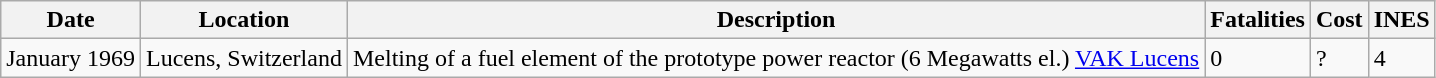<table class="wikitable sortable">
<tr>
<th>Date</th>
<th>Location</th>
<th>Description</th>
<th>Fatalities</th>
<th>Cost</th>
<th>INES</th>
</tr>
<tr>
<td>January 1969</td>
<td>Lucens, Switzerland</td>
<td>Melting of a fuel element of the prototype power reactor (6 Megawatts el.)  <a href='#'>VAK Lucens</a></td>
<td>0</td>
<td>?</td>
<td>4</td>
</tr>
</table>
